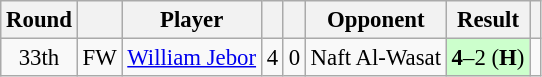<table class="wikitable sortable" style="text-align:center; font-size:95%;">
<tr>
<th>Round</th>
<th></th>
<th>Player</th>
<th></th>
<th></th>
<th>Opponent</th>
<th>Result</th>
<th class="unsortable"></th>
</tr>
<tr>
<td data-sort-value="1">33th</td>
<td>FW</td>
<td style="text-align:left;" data-sort-value="Jebor"> <a href='#'>William Jebor</a></td>
<td>4</td>
<td>0</td>
<td>Naft Al-Wasat</td>
<td style="background:#ccffcc;"><strong>4</strong>–2 (<strong>H</strong>)</td>
<td></td>
</tr>
</table>
